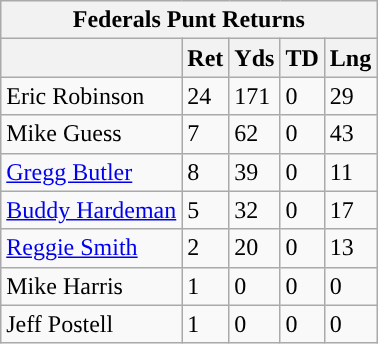<table class="wikitable">
<tr>
<th colspan="5">Federals Punt Returns</th>
</tr>
<tr>
<th></th>
<th>Ret</th>
<th>Yds</th>
<th>TD</th>
<th>Lng</th>
</tr>
<tr>
<td>Eric Robinson</td>
<td>24</td>
<td>171</td>
<td>0</td>
<td>29</td>
</tr>
<tr>
<td>Mike Guess</td>
<td>7</td>
<td>62</td>
<td>0</td>
<td>43</td>
</tr>
<tr>
<td><a href='#'>Gregg Butler</a></td>
<td>8</td>
<td>39</td>
<td>0</td>
<td>11</td>
</tr>
<tr>
<td><a href='#'>Buddy Hardeman</a></td>
<td>5</td>
<td>32</td>
<td>0</td>
<td>17</td>
</tr>
<tr>
<td><a href='#'>Reggie Smith</a></td>
<td>2</td>
<td>20</td>
<td>0</td>
<td>13</td>
</tr>
<tr>
<td>Mike Harris</td>
<td>1</td>
<td>0</td>
<td>0</td>
<td>0</td>
</tr>
<tr>
<td>Jeff Postell</td>
<td>1</td>
<td>0</td>
<td>0</td>
<td>0</td>
</tr>
</table>
